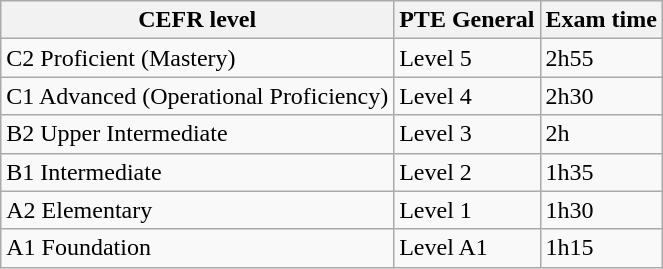<table class="wikitable">
<tr>
<th>CEFR level</th>
<th>PTE General</th>
<th>Exam time</th>
</tr>
<tr>
<td>C2    Proficient (Mastery)</td>
<td>Level 5</td>
<td>2h55</td>
</tr>
<tr>
<td>C1   Advanced (Operational Proficiency)</td>
<td>Level 4</td>
<td>2h30</td>
</tr>
<tr>
<td>B2    Upper Intermediate</td>
<td>Level 3</td>
<td>2h</td>
</tr>
<tr>
<td>B1    Intermediate</td>
<td>Level 2</td>
<td>1h35</td>
</tr>
<tr>
<td>A2    Elementary</td>
<td>Level 1</td>
<td>1h30</td>
</tr>
<tr>
<td>A1    Foundation</td>
<td>Level A1</td>
<td>1h15</td>
</tr>
</table>
